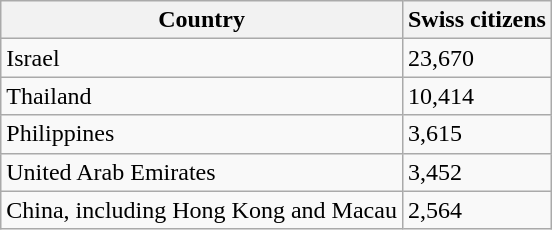<table class="wikitable">
<tr>
<th>Country</th>
<th>Swiss citizens</th>
</tr>
<tr>
<td>Israel</td>
<td>23,670</td>
</tr>
<tr>
<td>Thailand</td>
<td>10,414</td>
</tr>
<tr>
<td>Philippines</td>
<td>3,615</td>
</tr>
<tr>
<td>United Arab Emirates</td>
<td>3,452</td>
</tr>
<tr>
<td>China, including Hong Kong and Macau</td>
<td>2,564</td>
</tr>
</table>
